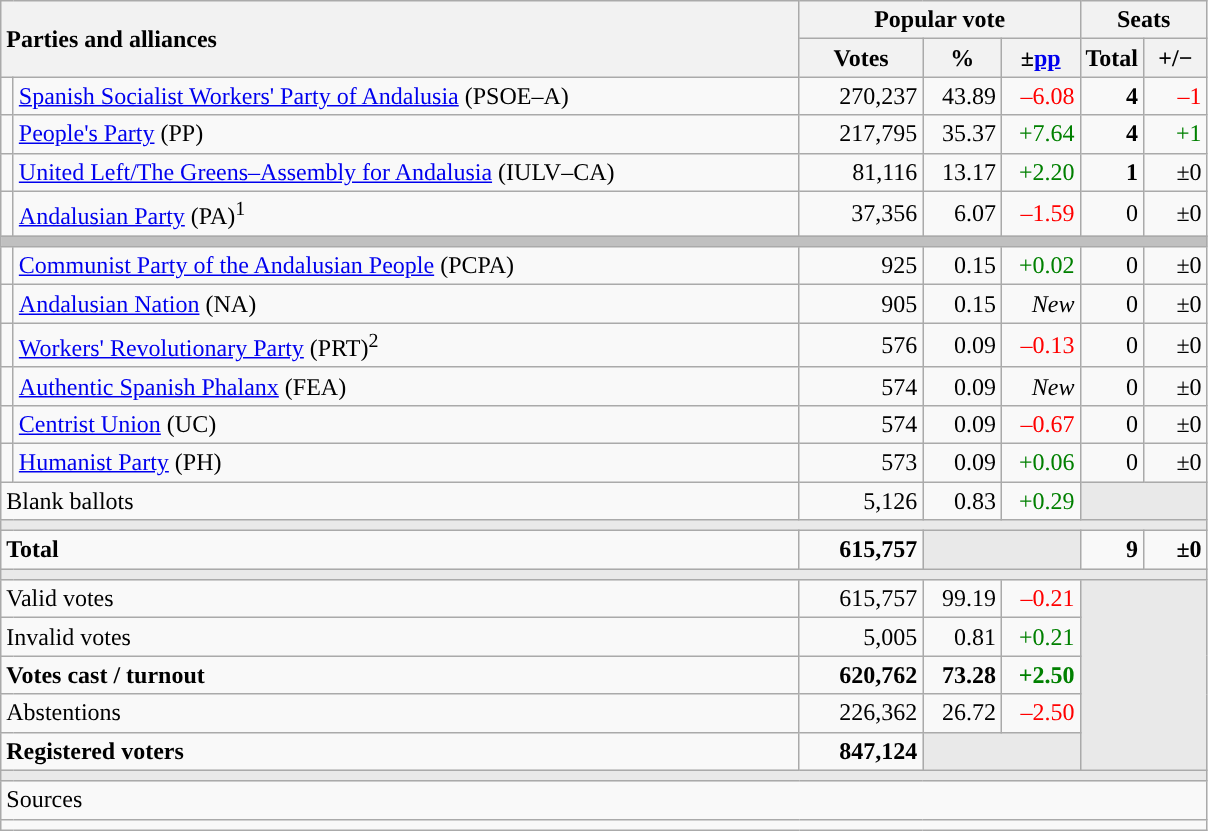<table class="wikitable" style="text-align:right;">
<tr>
<th style="text-align:left;" rowspan="2" colspan="2" width="525">Parties and alliances</th>
<th colspan="3">Popular vote</th>
<th colspan="2">Seats</th>
</tr>
<tr>
<th width="75">Votes</th>
<th width="45">%</th>
<th width="45">±<a href='#'>pp</a></th>
<th width="35">Total</th>
<th width="35">+/−</th>
</tr>
<tr>
<td width="1" style="color:inherit;background:"></td>
<td align="left"><a href='#'>Spanish Socialist Workers' Party of Andalusia</a> (PSOE–A)</td>
<td>270,237</td>
<td>43.89</td>
<td style="color:red;">–6.08</td>
<td><strong>4</strong></td>
<td style="color:red;">–1</td>
</tr>
<tr>
<td style="color:inherit;background:"></td>
<td align="left"><a href='#'>People's Party</a> (PP)</td>
<td>217,795</td>
<td>35.37</td>
<td style="color:green;">+7.64</td>
<td><strong>4</strong></td>
<td style="color:green;">+1</td>
</tr>
<tr>
<td style="color:inherit;background:"></td>
<td align="left"><a href='#'>United Left/The Greens–Assembly for Andalusia</a> (IULV–CA)</td>
<td>81,116</td>
<td>13.17</td>
<td style="color:green;">+2.20</td>
<td><strong>1</strong></td>
<td>±0</td>
</tr>
<tr>
<td style="color:inherit;background:"></td>
<td align="left"><a href='#'>Andalusian Party</a> (PA)<sup>1</sup></td>
<td>37,356</td>
<td>6.07</td>
<td style="color:red;">–1.59</td>
<td>0</td>
<td>±0</td>
</tr>
<tr>
<td colspan="7" bgcolor="#C0C0C0"></td>
</tr>
<tr>
<td style="color:inherit;background:"></td>
<td align="left"><a href='#'>Communist Party of the Andalusian People</a> (PCPA)</td>
<td>925</td>
<td>0.15</td>
<td style="color:green;">+0.02</td>
<td>0</td>
<td>±0</td>
</tr>
<tr>
<td style="color:inherit;background:"></td>
<td align="left"><a href='#'>Andalusian Nation</a> (NA)</td>
<td>905</td>
<td>0.15</td>
<td><em>New</em></td>
<td>0</td>
<td>±0</td>
</tr>
<tr>
<td style="color:inherit;background:"></td>
<td align="left"><a href='#'>Workers' Revolutionary Party</a> (PRT)<sup>2</sup></td>
<td>576</td>
<td>0.09</td>
<td style="color:red;">–0.13</td>
<td>0</td>
<td>±0</td>
</tr>
<tr>
<td style="color:inherit;background:"></td>
<td align="left"><a href='#'>Authentic Spanish Phalanx</a> (FEA)</td>
<td>574</td>
<td>0.09</td>
<td><em>New</em></td>
<td>0</td>
<td>±0</td>
</tr>
<tr>
<td style="color:inherit;background:"></td>
<td align="left"><a href='#'>Centrist Union</a> (UC)</td>
<td>574</td>
<td>0.09</td>
<td style="color:red;">–0.67</td>
<td>0</td>
<td>±0</td>
</tr>
<tr>
<td style="color:inherit;background:"></td>
<td align="left"><a href='#'>Humanist Party</a> (PH)</td>
<td>573</td>
<td>0.09</td>
<td style="color:green;">+0.06</td>
<td>0</td>
<td>±0</td>
</tr>
<tr>
<td align="left" colspan="2">Blank ballots</td>
<td>5,126</td>
<td>0.83</td>
<td style="color:green;">+0.29</td>
<td bgcolor="#E9E9E9" colspan="2"></td>
</tr>
<tr>
<td colspan="7" bgcolor="#E9E9E9"></td>
</tr>
<tr style="font-weight:bold;">
<td align="left" colspan="2">Total</td>
<td>615,757</td>
<td bgcolor="#E9E9E9" colspan="2"></td>
<td>9</td>
<td>±0</td>
</tr>
<tr>
<td colspan="7" bgcolor="#E9E9E9"></td>
</tr>
<tr>
<td align="left" colspan="2">Valid votes</td>
<td>615,757</td>
<td>99.19</td>
<td style="color:red;">–0.21</td>
<td bgcolor="#E9E9E9" colspan="2" rowspan="5"></td>
</tr>
<tr>
<td align="left" colspan="2">Invalid votes</td>
<td>5,005</td>
<td>0.81</td>
<td style="color:green;">+0.21</td>
</tr>
<tr style="font-weight:bold;">
<td align="left" colspan="2">Votes cast / turnout</td>
<td>620,762</td>
<td>73.28</td>
<td style="color:green;">+2.50</td>
</tr>
<tr>
<td align="left" colspan="2">Abstentions</td>
<td>226,362</td>
<td>26.72</td>
<td style="color:red;">–2.50</td>
</tr>
<tr style="font-weight:bold;">
<td align="left" colspan="2">Registered voters</td>
<td>847,124</td>
<td bgcolor="#E9E9E9" colspan="2"></td>
</tr>
<tr>
<td colspan="7" bgcolor="#E9E9E9"></td>
</tr>
<tr>
<td align="left" colspan="7">Sources</td>
</tr>
<tr>
<td colspan="7" style="text-align:left; max-width:790px;"></td>
</tr>
</table>
